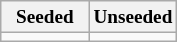<table class="wikitable" style="font-size:80%">
<tr>
<th width=50%>Seeded</th>
<th width=50%>Unseeded</th>
</tr>
<tr>
<td valign=top></td>
<td valign=top></td>
</tr>
</table>
